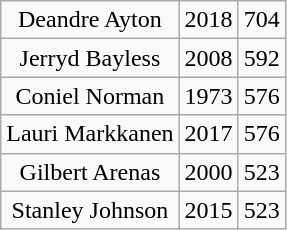<table class="wikitable" style="text-align: center;">
<tr>
<td>Deandre Ayton</td>
<td>2018</td>
<td>704</td>
</tr>
<tr>
<td>Jerryd Bayless</td>
<td>2008</td>
<td>592</td>
</tr>
<tr>
<td>Coniel Norman</td>
<td>1973</td>
<td>576</td>
</tr>
<tr>
<td>Lauri Markkanen</td>
<td>2017</td>
<td>576</td>
</tr>
<tr>
<td>Gilbert Arenas</td>
<td>2000</td>
<td>523</td>
</tr>
<tr>
<td>Stanley Johnson</td>
<td>2015</td>
<td>523</td>
</tr>
</table>
